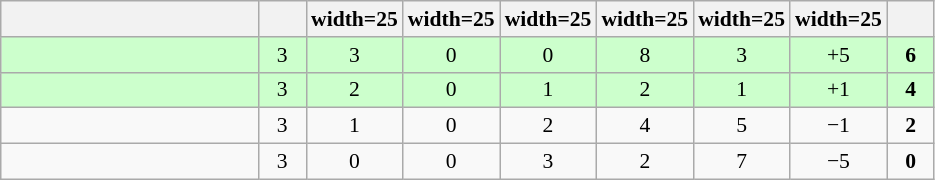<table class="wikitable" style="text-align: center; font-size: 90%;">
<tr>
<th width=165></th>
<th width=25></th>
<th>width=25</th>
<th>width=25</th>
<th>width=25</th>
<th>width=25</th>
<th>width=25</th>
<th>width=25</th>
<th width=25></th>
</tr>
<tr bgcolor="#ccffcc">
<td align="left"></td>
<td>3</td>
<td>3</td>
<td>0</td>
<td>0</td>
<td>8</td>
<td>3</td>
<td>+5</td>
<td><strong>6</strong></td>
</tr>
<tr bgcolor="#ccffcc">
<td align="left"></td>
<td>3</td>
<td>2</td>
<td>0</td>
<td>1</td>
<td>2</td>
<td>1</td>
<td>+1</td>
<td><strong>4</strong></td>
</tr>
<tr>
<td align="left"></td>
<td>3</td>
<td>1</td>
<td>0</td>
<td>2</td>
<td>4</td>
<td>5</td>
<td>−1</td>
<td><strong>2</strong></td>
</tr>
<tr>
<td align="left"></td>
<td>3</td>
<td>0</td>
<td>0</td>
<td>3</td>
<td>2</td>
<td>7</td>
<td>−5</td>
<td><strong>0</strong></td>
</tr>
</table>
